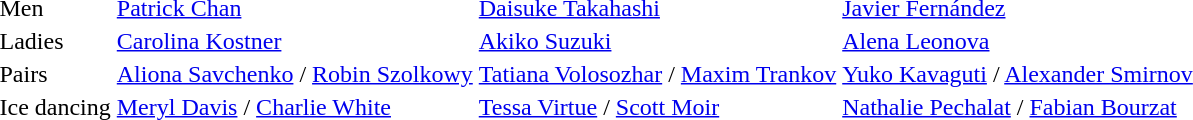<table>
<tr>
<td>Men</td>
<td> <a href='#'>Patrick Chan</a></td>
<td> <a href='#'>Daisuke Takahashi</a></td>
<td> <a href='#'>Javier Fernández</a></td>
</tr>
<tr>
<td>Ladies</td>
<td> <a href='#'>Carolina Kostner</a></td>
<td> <a href='#'>Akiko Suzuki</a></td>
<td> <a href='#'>Alena Leonova</a></td>
</tr>
<tr>
<td>Pairs</td>
<td> <a href='#'>Aliona Savchenko</a> / <a href='#'>Robin Szolkowy</a></td>
<td> <a href='#'>Tatiana Volosozhar</a> / <a href='#'>Maxim Trankov</a></td>
<td> <a href='#'>Yuko Kavaguti</a> / <a href='#'>Alexander Smirnov</a></td>
</tr>
<tr>
<td>Ice dancing</td>
<td> <a href='#'>Meryl Davis</a> / <a href='#'>Charlie White</a></td>
<td> <a href='#'>Tessa Virtue</a> / <a href='#'>Scott Moir</a></td>
<td> <a href='#'>Nathalie Pechalat</a> / <a href='#'>Fabian Bourzat</a></td>
</tr>
</table>
